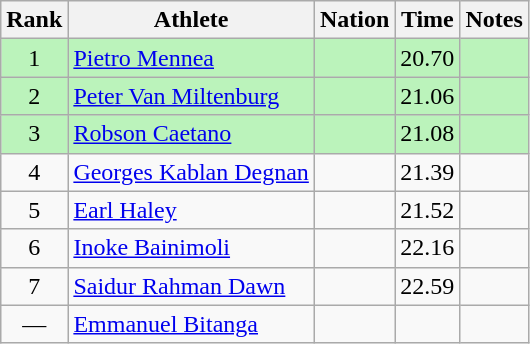<table class="wikitable sortable" style="text-align:center">
<tr>
<th>Rank</th>
<th>Athlete</th>
<th>Nation</th>
<th>Time</th>
<th>Notes</th>
</tr>
<tr style="background:#bbf3bb;">
<td>1</td>
<td align=left><a href='#'>Pietro Mennea</a></td>
<td align=left></td>
<td>20.70</td>
<td></td>
</tr>
<tr style="background:#bbf3bb;">
<td>2</td>
<td align=left><a href='#'>Peter Van Miltenburg</a></td>
<td align=left></td>
<td>21.06</td>
<td></td>
</tr>
<tr style="background:#bbf3bb;">
<td>3</td>
<td align=left><a href='#'>Robson Caetano</a></td>
<td align=left></td>
<td>21.08</td>
<td></td>
</tr>
<tr>
<td>4</td>
<td align=left><a href='#'>Georges Kablan Degnan</a></td>
<td align=left></td>
<td>21.39</td>
<td></td>
</tr>
<tr>
<td>5</td>
<td align=left><a href='#'>Earl Haley</a></td>
<td align=left></td>
<td>21.52</td>
<td></td>
</tr>
<tr>
<td>6</td>
<td align=left><a href='#'>Inoke Bainimoli</a></td>
<td align=left></td>
<td>22.16</td>
<td></td>
</tr>
<tr>
<td>7</td>
<td align=left><a href='#'>Saidur Rahman Dawn</a></td>
<td align=left></td>
<td>22.59</td>
<td></td>
</tr>
<tr>
<td data-sort-value=8>—</td>
<td align=left><a href='#'>Emmanuel Bitanga</a></td>
<td align=left></td>
<td data-sort-value=99.99></td>
<td></td>
</tr>
</table>
